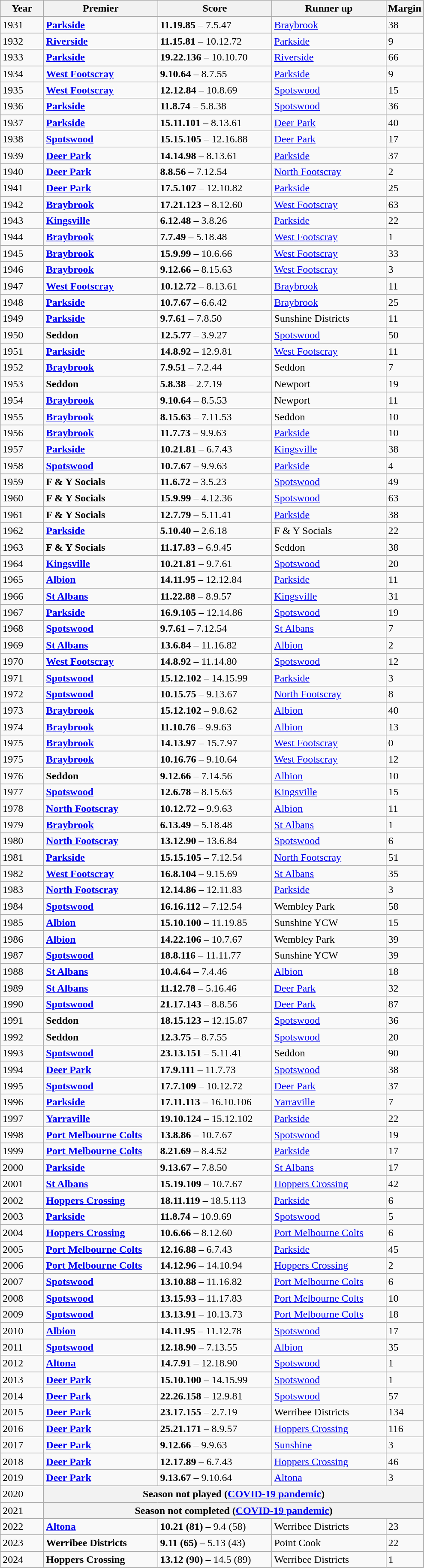<table class="wikitable sortable">
<tr>
<th width=60px>Year</th>
<th width=170px>Premier</th>
<th width=170px>Score</th>
<th width=170px>Runner up</th>
<th>Margin</th>
</tr>
<tr>
<td>1931</td>
<td><a href='#'><strong>Parkside</strong></a></td>
<td><strong>11.19.85</strong> – 7.5.47</td>
<td><a href='#'>Braybrook</a></td>
<td>38</td>
</tr>
<tr>
<td>1932</td>
<td><strong><a href='#'>Riverside</a></strong></td>
<td><strong>11.15.81</strong> – 10.12.72</td>
<td><a href='#'>Parkside</a></td>
<td>9</td>
</tr>
<tr>
<td>1933</td>
<td><a href='#'><strong>Parkside</strong></a></td>
<td><strong>19.22.136</strong> – 10.10.70</td>
<td><a href='#'>Riverside</a></td>
<td>66</td>
</tr>
<tr>
<td>1934</td>
<td><a href='#'><strong>West Footscray</strong></a></td>
<td><strong>9.10.64</strong> – 8.7.55</td>
<td><a href='#'>Parkside</a></td>
<td>9</td>
</tr>
<tr>
<td>1935</td>
<td><a href='#'><strong>West Footscray</strong></a></td>
<td><strong>12.12.84</strong> – 10.8.69</td>
<td><a href='#'>Spotswood</a></td>
<td>15</td>
</tr>
<tr>
<td>1936</td>
<td><a href='#'><strong>Parkside</strong></a></td>
<td><strong>11.8.74</strong> – 5.8.38</td>
<td><a href='#'>Spotswood</a></td>
<td>36</td>
</tr>
<tr>
<td>1937</td>
<td><a href='#'><strong>Parkside</strong></a></td>
<td><strong>15.11.101</strong> – 8.13.61</td>
<td><a href='#'>Deer Park</a></td>
<td>40</td>
</tr>
<tr>
<td>1938</td>
<td><a href='#'><strong>Spotswood</strong></a></td>
<td><strong>15.15.105</strong> – 12.16.88</td>
<td><a href='#'>Deer Park</a></td>
<td>17</td>
</tr>
<tr>
<td>1939</td>
<td><a href='#'><strong>Deer Park</strong></a></td>
<td><strong>14.14.98</strong> – 8.13.61</td>
<td><a href='#'>Parkside</a></td>
<td>37</td>
</tr>
<tr>
<td>1940</td>
<td><a href='#'><strong>Deer Park</strong></a></td>
<td><strong>8.8.56</strong> – 7.12.54</td>
<td><a href='#'>North Footscray</a></td>
<td>2</td>
</tr>
<tr>
<td>1941</td>
<td><a href='#'><strong>Deer Park</strong></a></td>
<td><strong>17.5.107</strong> – 12.10.82</td>
<td><a href='#'>Parkside</a></td>
<td>25</td>
</tr>
<tr>
<td>1942</td>
<td><a href='#'><strong>Braybrook</strong></a></td>
<td><strong>17.21.123</strong> – 8.12.60</td>
<td><a href='#'>West Footscray</a></td>
<td>63</td>
</tr>
<tr>
<td>1943</td>
<td><a href='#'><strong>Kingsville</strong></a></td>
<td><strong>6.12.48</strong> – 3.8.26</td>
<td><a href='#'>Parkside</a></td>
<td>22</td>
</tr>
<tr>
<td>1944</td>
<td><a href='#'><strong>Braybrook</strong></a></td>
<td><strong>7.7.49</strong> – 5.18.48</td>
<td><a href='#'>West Footscray</a></td>
<td>1</td>
</tr>
<tr>
<td>1945</td>
<td><a href='#'><strong>Braybrook</strong></a></td>
<td><strong>15.9.99</strong> – 10.6.66</td>
<td><a href='#'>West Footscray</a></td>
<td>33</td>
</tr>
<tr>
<td>1946</td>
<td><a href='#'><strong>Braybrook</strong></a></td>
<td><strong>9.12.66</strong> – 8.15.63</td>
<td><a href='#'>West Footscray</a></td>
<td>3</td>
</tr>
<tr>
<td>1947</td>
<td><a href='#'><strong>West Footscray</strong></a></td>
<td><strong>10.12.72</strong> – 8.13.61</td>
<td><a href='#'>Braybrook</a></td>
<td>11</td>
</tr>
<tr>
<td>1948</td>
<td><a href='#'><strong>Parkside</strong></a></td>
<td><strong>10.7.67</strong> – 6.6.42</td>
<td><a href='#'>Braybrook</a></td>
<td>25</td>
</tr>
<tr>
<td>1949</td>
<td><a href='#'><strong>Parkside</strong></a></td>
<td><strong>9.7.61</strong> – 7.8.50</td>
<td>Sunshine Districts</td>
<td>11</td>
</tr>
<tr>
<td>1950</td>
<td><strong>Seddon</strong></td>
<td><strong>12.5.77</strong> – 3.9.27</td>
<td><a href='#'>Spotswood</a></td>
<td>50</td>
</tr>
<tr>
<td>1951</td>
<td><a href='#'><strong>Parkside</strong></a></td>
<td><strong>14.8.92</strong> – 12.9.81</td>
<td><a href='#'>West Footscray</a></td>
<td>11</td>
</tr>
<tr>
<td>1952</td>
<td><a href='#'><strong>Braybrook</strong></a></td>
<td><strong>7.9.51</strong> – 7.2.44</td>
<td>Seddon</td>
<td>7</td>
</tr>
<tr>
<td>1953</td>
<td><strong>Seddon</strong></td>
<td><strong>5.8.38</strong> – 2.7.19</td>
<td>Newport</td>
<td>19</td>
</tr>
<tr>
<td>1954</td>
<td><a href='#'><strong>Braybrook</strong></a></td>
<td><strong>9.10.64</strong> – 8.5.53</td>
<td>Newport</td>
<td>11</td>
</tr>
<tr>
<td>1955</td>
<td><a href='#'><strong>Braybrook</strong></a></td>
<td><strong>8.15.63</strong> – 7.11.53</td>
<td>Seddon</td>
<td>10</td>
</tr>
<tr>
<td>1956</td>
<td><a href='#'><strong>Braybrook</strong></a></td>
<td><strong>11.7.73</strong> – 9.9.63</td>
<td><a href='#'>Parkside</a></td>
<td>10</td>
</tr>
<tr>
<td>1957</td>
<td><a href='#'><strong>Parkside</strong></a></td>
<td><strong>10.21.81</strong> – 6.7.43</td>
<td><a href='#'>Kingsville</a></td>
<td>38</td>
</tr>
<tr>
<td>1958</td>
<td><a href='#'><strong>Spotswood</strong></a></td>
<td><strong>10.7.67</strong> – 9.9.63</td>
<td><a href='#'>Parkside</a></td>
<td>4</td>
</tr>
<tr>
<td>1959</td>
<td><strong>F & Y Socials</strong></td>
<td><strong>11.6.72</strong> – 3.5.23</td>
<td><a href='#'>Spotswood</a></td>
<td>49</td>
</tr>
<tr>
<td>1960</td>
<td><strong>F & Y Socials</strong></td>
<td><strong>15.9.99</strong> – 4.12.36</td>
<td><a href='#'>Spotswood</a></td>
<td>63</td>
</tr>
<tr>
<td>1961</td>
<td><strong>F & Y Socials</strong></td>
<td><strong>12.7.79</strong> – 5.11.41</td>
<td><a href='#'>Parkside</a></td>
<td>38</td>
</tr>
<tr>
<td>1962</td>
<td><a href='#'><strong>Parkside</strong></a></td>
<td><strong>5.10.40</strong> – 2.6.18</td>
<td>F & Y Socials</td>
<td>22</td>
</tr>
<tr>
<td>1963</td>
<td><strong>F & Y Socials</strong></td>
<td><strong>11.17.83</strong> – 6.9.45</td>
<td>Seddon</td>
<td>38</td>
</tr>
<tr>
<td>1964</td>
<td><a href='#'><strong>Kingsville</strong></a></td>
<td><strong>10.21.81</strong> – 9.7.61</td>
<td><a href='#'>Spotswood</a></td>
<td>20</td>
</tr>
<tr>
<td>1965</td>
<td><a href='#'><strong>Albion</strong></a></td>
<td><strong>14.11.95</strong> – 12.12.84</td>
<td><a href='#'>Parkside</a></td>
<td>11</td>
</tr>
<tr>
<td>1966</td>
<td><a href='#'><strong>St Albans</strong></a></td>
<td><strong>11.22.88</strong> – 8.9.57</td>
<td><a href='#'>Kingsville</a></td>
<td>31</td>
</tr>
<tr>
<td>1967</td>
<td><a href='#'><strong>Parkside</strong></a></td>
<td><strong>16.9.105</strong> – 12.14.86</td>
<td><a href='#'>Spotswood</a></td>
<td>19</td>
</tr>
<tr>
<td>1968</td>
<td><a href='#'><strong>Spotswood</strong></a></td>
<td><strong>9.7.61</strong> – 7.12.54</td>
<td><a href='#'>St Albans</a></td>
<td>7</td>
</tr>
<tr>
<td>1969</td>
<td><a href='#'><strong>St Albans</strong></a></td>
<td><strong>13.6.84</strong> – 11.16.82</td>
<td><a href='#'>Albion</a></td>
<td>2</td>
</tr>
<tr>
<td>1970</td>
<td><a href='#'><strong>West Footscray</strong></a></td>
<td><strong>14.8.92</strong> – 11.14.80</td>
<td><a href='#'>Spotswood</a></td>
<td>12</td>
</tr>
<tr>
<td>1971</td>
<td><a href='#'><strong>Spotswood</strong></a></td>
<td><strong>15.12.102</strong> – 14.15.99</td>
<td><a href='#'>Parkside</a></td>
<td>3</td>
</tr>
<tr>
<td>1972</td>
<td><a href='#'><strong>Spotswood</strong></a></td>
<td><strong>10.15.75</strong> – 9.13.67</td>
<td><a href='#'>North Footscray</a></td>
<td>8</td>
</tr>
<tr>
<td>1973</td>
<td><a href='#'><strong>Braybrook</strong></a></td>
<td><strong>15.12.102</strong> – 9.8.62</td>
<td><a href='#'>Albion</a></td>
<td>40</td>
</tr>
<tr>
<td>1974</td>
<td><a href='#'><strong>Braybrook</strong></a></td>
<td><strong>11.10.76</strong> – 9.9.63</td>
<td><a href='#'>Albion</a></td>
<td>13</td>
</tr>
<tr>
<td>1975</td>
<td><a href='#'><strong>Braybrook</strong></a></td>
<td><strong>14.13.97</strong> – 15.7.97</td>
<td><a href='#'>West Footscray</a></td>
<td>0</td>
</tr>
<tr>
<td>1975</td>
<td><a href='#'><strong>Braybrook</strong></a></td>
<td><strong>10.16.76</strong> – 9.10.64</td>
<td><a href='#'>West Footscray</a></td>
<td>12</td>
</tr>
<tr>
<td>1976</td>
<td><strong>Seddon</strong></td>
<td><strong>9.12.66</strong> – 7.14.56</td>
<td><a href='#'>Albion</a></td>
<td>10</td>
</tr>
<tr>
<td>1977</td>
<td><a href='#'><strong>Spotswood</strong></a></td>
<td><strong>12.6.78</strong> – 8.15.63</td>
<td><a href='#'>Kingsville</a></td>
<td>15</td>
</tr>
<tr>
<td>1978</td>
<td><a href='#'><strong>North Footscray</strong></a></td>
<td><strong>10.12.72</strong> – 9.9.63</td>
<td><a href='#'>Albion</a></td>
<td>11</td>
</tr>
<tr>
<td>1979</td>
<td><a href='#'><strong>Braybrook</strong></a></td>
<td><strong>6.13.49</strong> – 5.18.48</td>
<td><a href='#'>St Albans</a></td>
<td>1</td>
</tr>
<tr>
<td>1980</td>
<td><a href='#'><strong>North Footscray</strong></a></td>
<td><strong>13.12.90</strong> – 13.6.84</td>
<td><a href='#'>Spotswood</a></td>
<td>6</td>
</tr>
<tr>
<td>1981</td>
<td><a href='#'><strong>Parkside</strong></a></td>
<td><strong>15.15.105</strong> – 7.12.54</td>
<td><a href='#'>North Footscray</a></td>
<td>51</td>
</tr>
<tr>
<td>1982</td>
<td><a href='#'><strong>West Footscray</strong></a></td>
<td><strong>16.8.104</strong> – 9.15.69</td>
<td><a href='#'>St Albans</a></td>
<td>35</td>
</tr>
<tr>
<td>1983</td>
<td><a href='#'><strong>North Footscray</strong></a></td>
<td><strong>12.14.86</strong> – 12.11.83</td>
<td><a href='#'>Parkside</a></td>
<td>3</td>
</tr>
<tr>
<td>1984</td>
<td><a href='#'><strong>Spotswood</strong></a></td>
<td><strong>16.16.112</strong> – 7.12.54</td>
<td>Wembley Park</td>
<td>58</td>
</tr>
<tr>
<td>1985</td>
<td><a href='#'><strong>Albion</strong></a></td>
<td><strong>15.10.100</strong> – 11.19.85</td>
<td>Sunshine YCW</td>
<td>15</td>
</tr>
<tr>
<td>1986</td>
<td><a href='#'><strong>Albion</strong></a></td>
<td><strong>14.22.106</strong> – 10.7.67</td>
<td>Wembley Park</td>
<td>39</td>
</tr>
<tr>
<td>1987</td>
<td><a href='#'><strong>Spotswood</strong></a></td>
<td><strong>18.8.116</strong> – 11.11.77</td>
<td>Sunshine YCW</td>
<td>39</td>
</tr>
<tr>
<td>1988</td>
<td><a href='#'><strong>St Albans</strong></a></td>
<td><strong>10.4.64</strong> – 7.4.46</td>
<td><a href='#'>Albion</a></td>
<td>18</td>
</tr>
<tr>
<td>1989</td>
<td><a href='#'><strong>St Albans</strong></a></td>
<td><strong>11.12.78</strong> – 5.16.46</td>
<td><a href='#'>Deer Park</a></td>
<td>32</td>
</tr>
<tr>
<td>1990</td>
<td><a href='#'><strong>Spotswood</strong></a></td>
<td><strong>21.17.143</strong> – 8.8.56</td>
<td><a href='#'>Deer Park</a></td>
<td>87</td>
</tr>
<tr>
<td>1991</td>
<td><strong>Seddon</strong></td>
<td><strong>18.15.123</strong> – 12.15.87</td>
<td><a href='#'>Spotswood</a></td>
<td>36</td>
</tr>
<tr>
<td>1992</td>
<td><strong>Seddon</strong></td>
<td><strong>12.3.75</strong> – 8.7.55</td>
<td><a href='#'>Spotswood</a></td>
<td>20</td>
</tr>
<tr>
<td>1993</td>
<td><a href='#'><strong>Spotswood</strong></a></td>
<td><strong>23.13.151</strong> – 5.11.41</td>
<td>Seddon</td>
<td>90</td>
</tr>
<tr>
<td>1994</td>
<td><a href='#'><strong>Deer Park</strong></a></td>
<td><strong>17.9.111</strong> – 11.7.73</td>
<td><a href='#'>Spotswood</a></td>
<td>38</td>
</tr>
<tr>
<td>1995</td>
<td><a href='#'><strong>Spotswood</strong></a></td>
<td><strong>17.7.109</strong> – 10.12.72</td>
<td><a href='#'>Deer Park</a></td>
<td>37</td>
</tr>
<tr>
<td>1996</td>
<td><a href='#'><strong>Parkside</strong></a></td>
<td><strong>17.11.113</strong> – 16.10.106</td>
<td><a href='#'>Yarraville</a></td>
<td>7</td>
</tr>
<tr>
<td>1997</td>
<td><a href='#'><strong>Yarraville</strong></a></td>
<td><strong>19.10.124</strong> – 15.12.102</td>
<td><a href='#'>Parkside</a></td>
<td>22</td>
</tr>
<tr>
<td>1998</td>
<td><a href='#'><strong>Port Melbourne Colts</strong></a></td>
<td><strong>13.8.86</strong> – 10.7.67</td>
<td><a href='#'>Spotswood</a></td>
<td>19</td>
</tr>
<tr>
<td>1999</td>
<td><a href='#'><strong>Port Melbourne Colts</strong></a></td>
<td><strong>8.21.69</strong> – 8.4.52</td>
<td><a href='#'>Parkside</a></td>
<td>17</td>
</tr>
<tr>
<td>2000</td>
<td><a href='#'><strong>Parkside</strong></a></td>
<td><strong>9.13.67</strong> – 7.8.50</td>
<td><a href='#'>St Albans</a></td>
<td>17</td>
</tr>
<tr>
<td>2001</td>
<td><a href='#'><strong>St Albans</strong></a></td>
<td><strong>15.19.109</strong> – 10.7.67</td>
<td><a href='#'>Hoppers Crossing</a></td>
<td>42</td>
</tr>
<tr>
<td>2002</td>
<td><a href='#'><strong>Hoppers Crossing</strong></a></td>
<td><strong>18.11.119</strong> – 18.5.113</td>
<td><a href='#'>Parkside</a></td>
<td>6</td>
</tr>
<tr>
<td>2003</td>
<td><a href='#'><strong>Parkside</strong></a></td>
<td><strong>11.8.74</strong> – 10.9.69</td>
<td><a href='#'>Spotswood</a></td>
<td>5</td>
</tr>
<tr>
<td>2004</td>
<td><a href='#'><strong>Hoppers Crossing</strong></a></td>
<td><strong>10.6.66</strong> – 8.12.60</td>
<td><a href='#'>Port Melbourne Colts</a></td>
<td>6</td>
</tr>
<tr>
<td>2005</td>
<td><a href='#'><strong>Port Melbourne Colts</strong></a></td>
<td><strong>12.16.88</strong> – 6.7.43</td>
<td><a href='#'>Parkside</a></td>
<td>45</td>
</tr>
<tr>
<td>2006</td>
<td><a href='#'><strong>Port Melbourne Colts</strong></a></td>
<td><strong>14.12.96</strong> – 14.10.94</td>
<td><a href='#'>Hoppers Crossing</a></td>
<td>2</td>
</tr>
<tr>
<td>2007</td>
<td><a href='#'><strong>Spotswood</strong></a></td>
<td><strong>13.10.88</strong> – 11.16.82</td>
<td><a href='#'>Port Melbourne Colts</a></td>
<td>6</td>
</tr>
<tr>
<td>2008</td>
<td><a href='#'><strong>Spotswood</strong></a></td>
<td><strong>13.15.93</strong> – 11.17.83</td>
<td><a href='#'>Port Melbourne Colts</a></td>
<td>10</td>
</tr>
<tr>
<td>2009</td>
<td><a href='#'><strong>Spotswood</strong></a></td>
<td><strong>13.13.91</strong> – 10.13.73</td>
<td><a href='#'>Port Melbourne Colts</a></td>
<td>18</td>
</tr>
<tr>
<td>2010</td>
<td><a href='#'><strong>Albion</strong></a></td>
<td><strong>14.11.95</strong> – 11.12.78</td>
<td><a href='#'>Spotswood</a></td>
<td>17</td>
</tr>
<tr>
<td>2011</td>
<td><a href='#'><strong>Spotswood</strong></a></td>
<td><strong>12.18.90</strong> – 7.13.55</td>
<td><a href='#'>Albion</a></td>
<td>35</td>
</tr>
<tr>
<td>2012</td>
<td><a href='#'><strong>Altona</strong></a></td>
<td><strong>14.7.91</strong> – 12.18.90</td>
<td><a href='#'>Spotswood</a></td>
<td>1</td>
</tr>
<tr>
<td>2013</td>
<td><a href='#'><strong>Deer Park</strong></a></td>
<td><strong>15.10.100</strong> – 14.15.99</td>
<td><a href='#'>Spotswood</a></td>
<td>1</td>
</tr>
<tr>
<td>2014</td>
<td><a href='#'><strong>Deer Park</strong></a></td>
<td><strong>22.26.158</strong> – 12.9.81</td>
<td><a href='#'>Spotswood</a></td>
<td>57</td>
</tr>
<tr>
<td>2015</td>
<td><a href='#'><strong>Deer Park</strong></a></td>
<td><strong>23.17.155</strong> – 2.7.19</td>
<td>Werribee Districts</td>
<td>134</td>
</tr>
<tr>
<td>2016</td>
<td><a href='#'><strong>Deer Park</strong></a></td>
<td><strong>25.21.171</strong> – 8.9.57</td>
<td><a href='#'>Hoppers Crossing</a></td>
<td>116</td>
</tr>
<tr>
<td>2017</td>
<td><a href='#'><strong>Deer Park</strong></a></td>
<td><strong>9.12.66</strong> – 9.9.63</td>
<td><a href='#'>Sunshine</a></td>
<td>3</td>
</tr>
<tr>
<td>2018</td>
<td><a href='#'><strong>Deer Park</strong></a></td>
<td><strong>12.17.89</strong> – 6.7.43</td>
<td><a href='#'>Hoppers Crossing</a></td>
<td>46</td>
</tr>
<tr>
<td>2019</td>
<td><a href='#'><strong>Deer Park</strong></a></td>
<td><strong>9.13.67</strong> – 9.10.64</td>
<td><a href='#'>Altona</a></td>
<td>3</td>
</tr>
<tr>
<td>2020</td>
<th colspan="4">Season not played (<a href='#'>COVID-19 pandemic</a>)</th>
</tr>
<tr>
<td>2021</td>
<th colspan="4">Season not completed (<a href='#'>COVID-19 pandemic</a>)</th>
</tr>
<tr>
<td>2022</td>
<td><a href='#'><strong>Altona</strong></a></td>
<td><strong>10.21 (81)</strong> – 9.4 (58)</td>
<td>Werribee Districts</td>
<td>23</td>
</tr>
<tr>
<td>2023</td>
<td><strong>Werribee Districts</strong></td>
<td><strong>9.11 (65)</strong> – 5.13 (43)</td>
<td>Point Cook</td>
<td>22</td>
</tr>
<tr>
<td>2024</td>
<td><strong>Hoppers Crossing</strong></td>
<td><strong>13.12 (90)</strong> – 14.5 (89)</td>
<td>Werribee Districts</td>
<td>1</td>
</tr>
</table>
